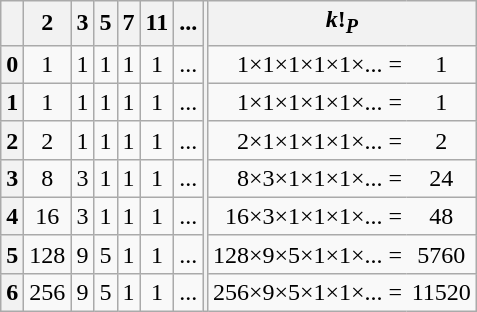<table class="wikitable" style="text-align:center;">
<tr>
<th></th>
<th>2</th>
<th>3</th>
<th>5</th>
<th>7</th>
<th>11</th>
<th>...</th>
<th rowspan="8" style="padding:1px;"></th>
<th colspan="2"><em>k</em>!<sub><em>P</em></sub></th>
</tr>
<tr>
<th>0</th>
<td>1</td>
<td>1</td>
<td>1</td>
<td>1</td>
<td>1</td>
<td>...</td>
<td style="border-right:none;text-align:right;">1×1×1×1×1×... =</td>
<td style="border-left:none;">1</td>
</tr>
<tr>
<th>1</th>
<td>1</td>
<td>1</td>
<td>1</td>
<td>1</td>
<td>1</td>
<td>...</td>
<td style="border-right:none;text-align:right;">1×1×1×1×1×... =</td>
<td style="border-left:none;">1</td>
</tr>
<tr>
<th>2</th>
<td>2</td>
<td>1</td>
<td>1</td>
<td>1</td>
<td>1</td>
<td>...</td>
<td style="border-right:none;text-align:right;">2×1×1×1×1×... =</td>
<td style="border-left:none;">2</td>
</tr>
<tr>
<th>3</th>
<td>8</td>
<td>3</td>
<td>1</td>
<td>1</td>
<td>1</td>
<td>...</td>
<td style="border-right:none;text-align:right;">8×3×1×1×1×... =</td>
<td style="border-left:none;">24</td>
</tr>
<tr>
<th>4</th>
<td>16</td>
<td>3</td>
<td>1</td>
<td>1</td>
<td>1</td>
<td>...</td>
<td style="border-right:none;text-align:right;">16×3×1×1×1×... =</td>
<td style="border-left:none;">48</td>
</tr>
<tr>
<th>5</th>
<td>128</td>
<td>9</td>
<td>5</td>
<td>1</td>
<td>1</td>
<td>...</td>
<td style="border-right:none;text-align:right;">128×9×5×1×1×... =</td>
<td style="border-left:none;">5760</td>
</tr>
<tr>
<th>6</th>
<td>256</td>
<td>9</td>
<td>5</td>
<td>1</td>
<td>1</td>
<td>...</td>
<td style="border-right:none;text-align:right;">256×9×5×1×1×... =</td>
<td style="border-left:none;">11520</td>
</tr>
</table>
